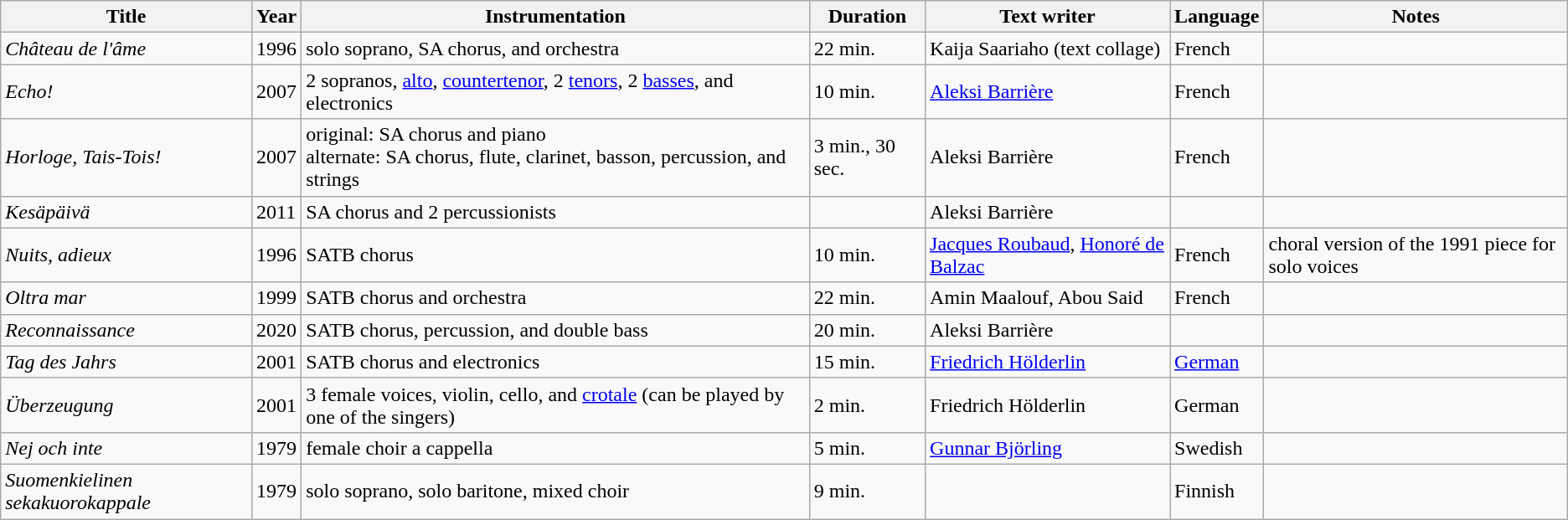<table class="wikitable sortable">
<tr>
<th>Title</th>
<th>Year</th>
<th>Instrumentation</th>
<th>Duration</th>
<th>Text writer</th>
<th>Language</th>
<th>Notes</th>
</tr>
<tr>
<td><em>Château de l'âme</em></td>
<td>1996</td>
<td>solo soprano, SA chorus, and orchestra</td>
<td>22 min.</td>
<td>Kaija Saariaho (text collage)</td>
<td>French</td>
<td></td>
</tr>
<tr>
<td><em>Echo!</em></td>
<td>2007</td>
<td>2 sopranos, <a href='#'>alto</a>, <a href='#'>countertenor</a>, 2 <a href='#'>tenors</a>, 2 <a href='#'>basses</a>, and electronics</td>
<td>10 min.</td>
<td><a href='#'>Aleksi Barrière</a></td>
<td>French</td>
<td></td>
</tr>
<tr>
<td><em>Horloge, Tais-Tois!</em></td>
<td>2007</td>
<td>original: SA chorus and piano<br>alternate: SA chorus, flute, clarinet, basson, percussion, and strings</td>
<td>3 min., 30 sec.</td>
<td>Aleksi Barrière</td>
<td>French</td>
<td></td>
</tr>
<tr>
<td><em>Kesäpäivä</em></td>
<td>2011</td>
<td>SA chorus and 2 percussionists</td>
<td></td>
<td>Aleksi Barrière</td>
<td></td>
<td></td>
</tr>
<tr>
<td><em>Nuits, adieux</em></td>
<td>1996</td>
<td>SATB chorus</td>
<td>10 min.</td>
<td><a href='#'>Jacques Roubaud</a>, <a href='#'>Honoré de Balzac</a></td>
<td>French</td>
<td>choral version of the 1991 piece for solo voices</td>
</tr>
<tr>
<td><em>Oltra mar</em></td>
<td>1999</td>
<td>SATB chorus and orchestra</td>
<td>22 min.</td>
<td>Amin Maalouf, Abou Said</td>
<td>French</td>
<td></td>
</tr>
<tr>
<td><em>Reconnaissance</em></td>
<td>2020</td>
<td>SATB chorus, percussion, and double bass</td>
<td>20 min.</td>
<td>Aleksi Barrière</td>
<td></td>
<td></td>
</tr>
<tr>
<td><em>Tag des Jahrs</em></td>
<td>2001</td>
<td>SATB chorus and electronics</td>
<td>15 min.</td>
<td><a href='#'>Friedrich Hölderlin</a></td>
<td><a href='#'>German</a></td>
<td></td>
</tr>
<tr>
<td><em>Überzeugung</em></td>
<td>2001</td>
<td>3 female voices, violin, cello, and <a href='#'>crotale</a> (can be played by one of the singers)</td>
<td>2 min.</td>
<td>Friedrich Hölderlin</td>
<td>German</td>
<td></td>
</tr>
<tr>
<td><em>Nej och inte</em></td>
<td>1979</td>
<td>female choir a cappella</td>
<td>5 min.</td>
<td><a href='#'>Gunnar Björling</a></td>
<td>Swedish</td>
<td></td>
</tr>
<tr>
<td><em>Suomenkielinen sekakuorokappale</em></td>
<td>1979</td>
<td>solo soprano, solo baritone, mixed choir</td>
<td>9 min.</td>
<td></td>
<td>Finnish</td>
</tr>
</table>
